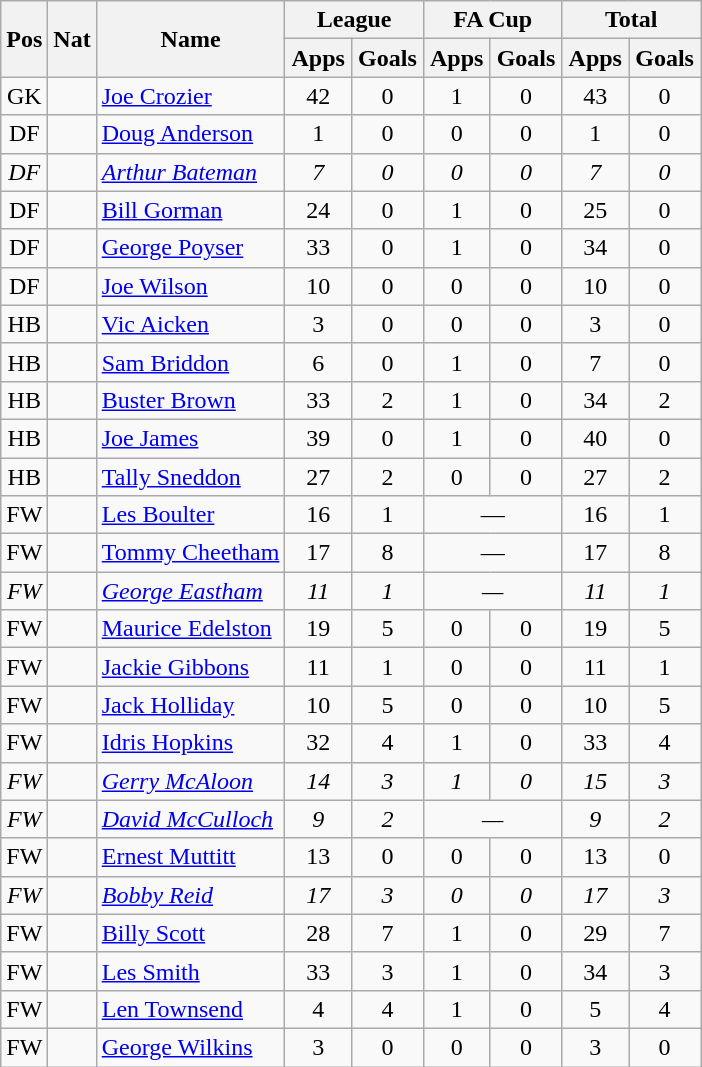<table class="wikitable" style="text-align:center">
<tr>
<th rowspan="2">Pos</th>
<th rowspan="2">Nat</th>
<th rowspan="2">Name</th>
<th colspan="2" style="width:85px;">League</th>
<th colspan="2" style="width:85px;">FA Cup</th>
<th colspan="2" style="width:85px;">Total</th>
</tr>
<tr>
<th>Apps</th>
<th>Goals</th>
<th>Apps</th>
<th>Goals</th>
<th>Apps</th>
<th>Goals</th>
</tr>
<tr>
<td>GK</td>
<td></td>
<td style="text-align:left;"><a href='#'>Joe Crozier</a></td>
<td>42</td>
<td>0</td>
<td>1</td>
<td>0</td>
<td>43</td>
<td>0</td>
</tr>
<tr>
<td>DF</td>
<td></td>
<td style="text-align:left;"><a href='#'>Doug Anderson</a></td>
<td>1</td>
<td>0</td>
<td>0</td>
<td>0</td>
<td>1</td>
<td>0</td>
</tr>
<tr>
<td><em>DF</em></td>
<td><em></em></td>
<td style="text-align:left;"><a href='#'><em>Arthur Bateman</em></a></td>
<td><em>7</em></td>
<td><em>0</em></td>
<td><em>0</em></td>
<td><em>0</em></td>
<td><em>7</em></td>
<td><em>0</em></td>
</tr>
<tr>
<td>DF</td>
<td></td>
<td style="text-align:left;"><a href='#'>Bill Gorman</a></td>
<td>24</td>
<td>0</td>
<td>1</td>
<td>0</td>
<td>25</td>
<td>0</td>
</tr>
<tr>
<td>DF</td>
<td></td>
<td style="text-align:left;"><a href='#'>George Poyser</a></td>
<td>33</td>
<td>0</td>
<td>1</td>
<td>0</td>
<td>34</td>
<td>0</td>
</tr>
<tr>
<td>DF</td>
<td></td>
<td style="text-align:left;"><a href='#'>Joe Wilson</a></td>
<td>10</td>
<td>0</td>
<td>0</td>
<td>0</td>
<td>10</td>
<td>0</td>
</tr>
<tr>
<td>HB</td>
<td></td>
<td style="text-align:left;"><a href='#'>Vic Aicken</a></td>
<td>3</td>
<td>0</td>
<td>0</td>
<td>0</td>
<td>3</td>
<td>0</td>
</tr>
<tr>
<td>HB</td>
<td></td>
<td style="text-align:left;"><a href='#'>Sam Briddon</a></td>
<td>6</td>
<td>0</td>
<td>1</td>
<td>0</td>
<td>7</td>
<td>0</td>
</tr>
<tr>
<td>HB</td>
<td></td>
<td style="text-align:left;"><a href='#'>Buster Brown</a></td>
<td>33</td>
<td>2</td>
<td>1</td>
<td>0</td>
<td>34</td>
<td>2</td>
</tr>
<tr>
<td>HB</td>
<td></td>
<td style="text-align:left;"><a href='#'>Joe James</a></td>
<td>39</td>
<td>0</td>
<td>1</td>
<td>0</td>
<td>40</td>
<td>0</td>
</tr>
<tr>
<td>HB</td>
<td></td>
<td style="text-align:left;"><a href='#'>Tally Sneddon</a></td>
<td>27</td>
<td>2</td>
<td>0</td>
<td>0</td>
<td>27</td>
<td>2</td>
</tr>
<tr>
<td>FW</td>
<td></td>
<td style="text-align:left;"><a href='#'>Les Boulter</a></td>
<td>16</td>
<td>1</td>
<td colspan="2">—</td>
<td>16</td>
<td>1</td>
</tr>
<tr>
<td>FW</td>
<td></td>
<td style="text-align:left;"><a href='#'>Tommy Cheetham</a></td>
<td>17</td>
<td>8</td>
<td colspan="2">—</td>
<td>17</td>
<td>8</td>
</tr>
<tr>
<td><em>FW</em></td>
<td><em></em></td>
<td style="text-align:left;"><a href='#'><em>George Eastham</em></a></td>
<td><em>11</em></td>
<td><em>1</em></td>
<td colspan="2"><em>—</em></td>
<td><em>11</em></td>
<td><em>1</em></td>
</tr>
<tr>
<td>FW</td>
<td><em></em></td>
<td style="text-align:left;"><a href='#'>Maurice Edelston</a></td>
<td>19</td>
<td>5</td>
<td>0</td>
<td>0</td>
<td>19</td>
<td>5</td>
</tr>
<tr>
<td>FW</td>
<td><em></em></td>
<td style="text-align:left;"><a href='#'>Jackie Gibbons</a></td>
<td>11</td>
<td>1</td>
<td>0</td>
<td>0</td>
<td>11</td>
<td>1</td>
</tr>
<tr>
<td>FW</td>
<td></td>
<td style="text-align:left;"><a href='#'>Jack Holliday</a></td>
<td>10</td>
<td>5</td>
<td>0</td>
<td>0</td>
<td>10</td>
<td>5</td>
</tr>
<tr>
<td>FW</td>
<td></td>
<td style="text-align:left;"><a href='#'>Idris Hopkins</a></td>
<td>32</td>
<td>4</td>
<td>1</td>
<td>0</td>
<td>33</td>
<td>4</td>
</tr>
<tr>
<td><em>FW</em></td>
<td><em></em></td>
<td style="text-align:left;"><em><a href='#'>Gerry McAloon</a></em></td>
<td><em>14</em></td>
<td><em>3</em></td>
<td><em>1</em></td>
<td><em>0</em></td>
<td><em>15</em></td>
<td><em>3</em></td>
</tr>
<tr>
<td><em>FW</em></td>
<td><em></em></td>
<td style="text-align:left;"><em><a href='#'>David McCulloch</a></em></td>
<td><em>9</em></td>
<td><em>2</em></td>
<td colspan="2"><em>—</em></td>
<td><em>9</em></td>
<td><em>2</em></td>
</tr>
<tr>
<td>FW</td>
<td><em></em></td>
<td style="text-align:left;"><a href='#'>Ernest Muttitt</a></td>
<td>13</td>
<td>0</td>
<td>0</td>
<td>0</td>
<td>13</td>
<td>0</td>
</tr>
<tr>
<td><em>FW</em></td>
<td><em></em></td>
<td style="text-align:left;"><a href='#'><em>Bobby Reid</em></a></td>
<td><em>17</em></td>
<td><em>3</em></td>
<td><em>0</em></td>
<td><em>0</em></td>
<td><em>17</em></td>
<td><em>3</em></td>
</tr>
<tr>
<td>FW</td>
<td><em></em></td>
<td style="text-align:left;"><a href='#'>Billy Scott</a></td>
<td>28</td>
<td>7</td>
<td>1</td>
<td>0</td>
<td>29</td>
<td>7</td>
</tr>
<tr>
<td>FW</td>
<td><em></em></td>
<td style="text-align:left;"><a href='#'>Les Smith</a></td>
<td>33</td>
<td>3</td>
<td>1</td>
<td>0</td>
<td>34</td>
<td>3</td>
</tr>
<tr>
<td>FW</td>
<td><em></em></td>
<td style="text-align:left;"><a href='#'>Len Townsend</a></td>
<td>4</td>
<td>4</td>
<td>1</td>
<td>0</td>
<td>5</td>
<td>4</td>
</tr>
<tr>
<td>FW</td>
<td><em></em></td>
<td style="text-align:left;"><a href='#'>George Wilkins</a></td>
<td>3</td>
<td>0</td>
<td>0</td>
<td>0</td>
<td>3</td>
<td>0</td>
</tr>
</table>
